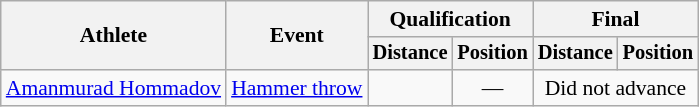<table class=wikitable style="font-size:90%">
<tr>
<th rowspan="2">Athlete</th>
<th rowspan="2">Event</th>
<th colspan="2">Qualification</th>
<th colspan="2">Final</th>
</tr>
<tr style="font-size:95%">
<th>Distance</th>
<th>Position</th>
<th>Distance</th>
<th>Position</th>
</tr>
<tr align=center>
<td align=left><a href='#'>Amanmurad Hommadov</a></td>
<td align=left><a href='#'>Hammer throw</a></td>
<td></td>
<td>—</td>
<td colspan=2>Did not advance</td>
</tr>
</table>
